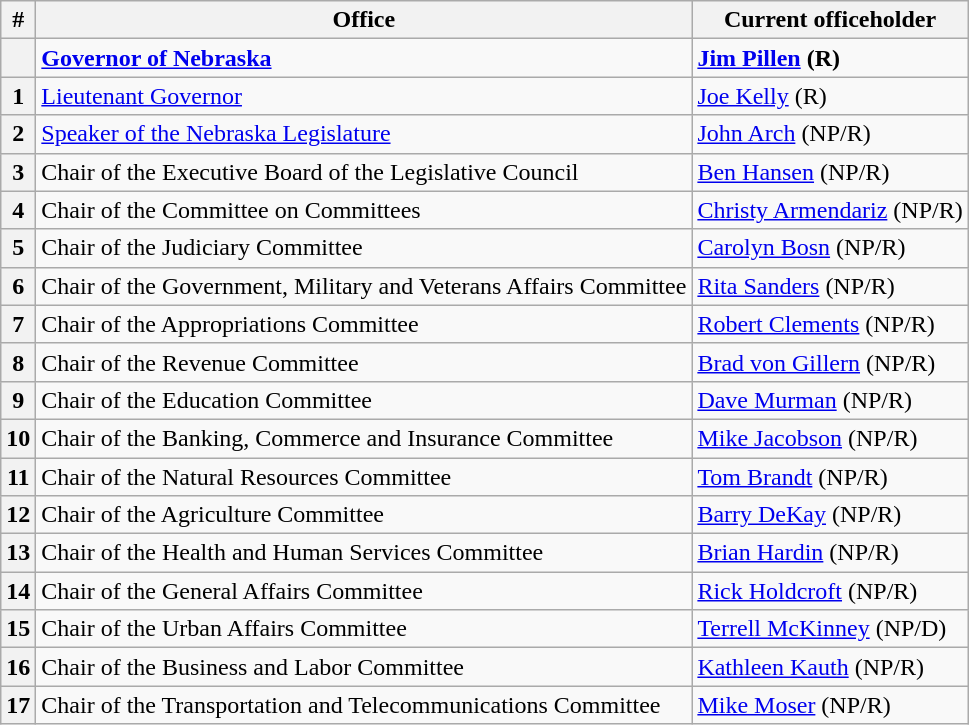<table class=wikitable>
<tr>
<th>#</th>
<th>Office</th>
<th>Current officeholder</th>
</tr>
<tr>
<th></th>
<td><strong><a href='#'>Governor of Nebraska</a></strong></td>
<td><strong><a href='#'>Jim Pillen</a> (R)</strong></td>
</tr>
<tr>
<th>1</th>
<td><a href='#'>Lieutenant Governor</a></td>
<td><a href='#'>Joe Kelly</a> (R)</td>
</tr>
<tr>
<th>2</th>
<td><a href='#'>Speaker of the Nebraska Legislature</a></td>
<td><a href='#'>John Arch</a> (NP/R)</td>
</tr>
<tr>
<th>3</th>
<td>Chair of the Executive Board of the Legislative Council</td>
<td><a href='#'>Ben Hansen</a> (NP/R)</td>
</tr>
<tr>
<th>4</th>
<td>Chair of the Committee on Committees</td>
<td><a href='#'>Christy Armendariz</a> (NP/R)</td>
</tr>
<tr>
<th>5</th>
<td>Chair of the Judiciary Committee</td>
<td><a href='#'>Carolyn Bosn</a> (NP/R)</td>
</tr>
<tr>
<th>6</th>
<td>Chair of the Government, Military and Veterans Affairs Committee</td>
<td><a href='#'>Rita Sanders</a> (NP/R)</td>
</tr>
<tr>
<th>7</th>
<td>Chair of the Appropriations Committee</td>
<td><a href='#'>Robert Clements</a> (NP/R)</td>
</tr>
<tr>
<th>8</th>
<td>Chair of the Revenue Committee</td>
<td><a href='#'>Brad von Gillern</a> (NP/R)</td>
</tr>
<tr>
<th>9</th>
<td>Chair of the Education Committee</td>
<td><a href='#'>Dave Murman</a> (NP/R)</td>
</tr>
<tr>
<th>10</th>
<td>Chair of the Banking, Commerce and Insurance Committee</td>
<td><a href='#'>Mike Jacobson</a> (NP/R)</td>
</tr>
<tr>
<th>11</th>
<td>Chair of the Natural Resources Committee</td>
<td><a href='#'>Tom Brandt</a> (NP/R)</td>
</tr>
<tr>
<th>12</th>
<td>Chair of the Agriculture Committee</td>
<td><a href='#'>Barry DeKay</a> (NP/R)</td>
</tr>
<tr>
<th>13</th>
<td>Chair of the Health and Human Services Committee</td>
<td><a href='#'>Brian Hardin</a> (NP/R)</td>
</tr>
<tr>
<th>14</th>
<td>Chair of the General Affairs Committee</td>
<td><a href='#'>Rick Holdcroft</a> (NP/R)</td>
</tr>
<tr>
<th>15</th>
<td>Chair of the Urban Affairs Committee</td>
<td><a href='#'>Terrell McKinney</a> (NP/D)</td>
</tr>
<tr>
<th>16</th>
<td>Chair of the Business and Labor Committee</td>
<td><a href='#'>Kathleen Kauth</a> (NP/R)</td>
</tr>
<tr>
<th>17</th>
<td>Chair of the Transportation and Telecommunications Committee</td>
<td><a href='#'>Mike Moser</a> (NP/R)</td>
</tr>
</table>
